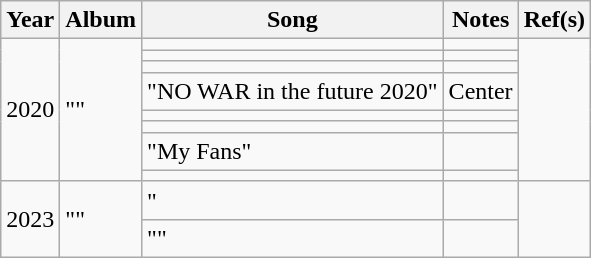<table class="wikitable plainrowheaders">
<tr>
<th>Year</th>
<th>Album</th>
<th>Song</th>
<th>Notes</th>
<th>Ref(s)</th>
</tr>
<tr>
<td rowspan="8">2020</td>
<td rowspan="8">""</td>
<td></td>
<td></td>
<td rowspan="8"></td>
</tr>
<tr>
<td></td>
<td></td>
</tr>
<tr>
<td></td>
<td></td>
</tr>
<tr>
<td>"NO WAR in the future 2020"</td>
<td>Center</td>
</tr>
<tr>
<td></td>
<td></td>
</tr>
<tr>
<td></td>
<td></td>
</tr>
<tr>
<td>"My Fans"</td>
<td></td>
</tr>
<tr>
<td></td>
<td></td>
</tr>
<tr>
<td rowspan="2">2023</td>
<td rowspan="2">""</td>
<td>"</td>
<td></td>
<td rowspan="2"></td>
</tr>
<tr>
<td>""</td>
<td></td>
</tr>
</table>
